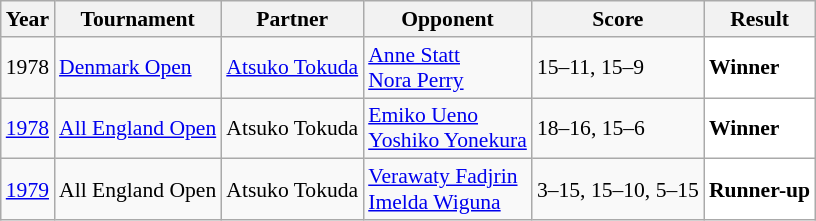<table class="sortable wikitable" style="font-size: 90%;">
<tr>
<th>Year</th>
<th>Tournament</th>
<th>Partner</th>
<th>Opponent</th>
<th>Score</th>
<th>Result</th>
</tr>
<tr>
<td align="center">1978</td>
<td align="left"><a href='#'>Denmark Open</a></td>
<td align="left"> <a href='#'>Atsuko Tokuda</a></td>
<td align="left"> <a href='#'>Anne Statt</a><br> <a href='#'>Nora Perry</a></td>
<td align="left">15–11, 15–9</td>
<td style="text-align:left; background:white"> <strong>Winner</strong></td>
</tr>
<tr>
<td align="center"><a href='#'>1978</a></td>
<td align="left"><a href='#'>All England Open</a></td>
<td align="left"> Atsuko Tokuda</td>
<td align="left"> <a href='#'>Emiko Ueno</a><br> <a href='#'>Yoshiko Yonekura</a></td>
<td align="left">18–16, 15–6</td>
<td style="text-align:left; background:white"> <strong>Winner</strong></td>
</tr>
<tr>
<td align="center"><a href='#'>1979</a></td>
<td align="left">All England Open</td>
<td align="left"> Atsuko Tokuda</td>
<td align="left"> <a href='#'>Verawaty Fadjrin</a><br> <a href='#'>Imelda Wiguna</a></td>
<td align="left">3–15, 15–10, 5–15</td>
<td style="text-align:left; background:white"> <strong>Runner-up</strong></td>
</tr>
</table>
